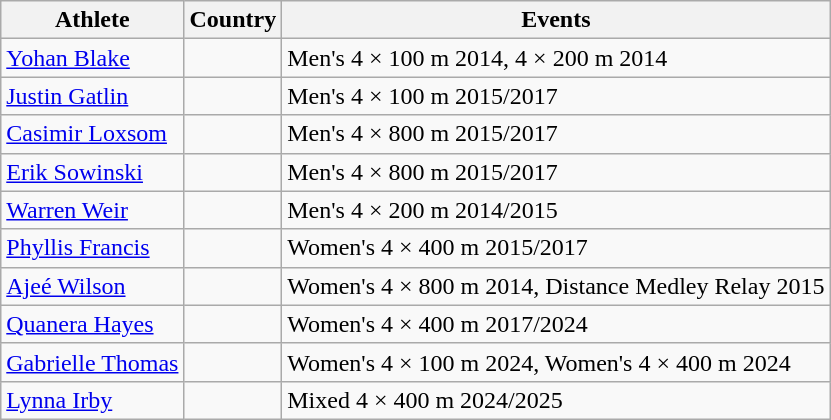<table class="wikitable">
<tr>
<th>Athlete</th>
<th>Country</th>
<th>Events</th>
</tr>
<tr>
<td><a href='#'>Yohan Blake</a></td>
<td></td>
<td>Men's 4 × 100 m 2014, 4 × 200 m 2014</td>
</tr>
<tr>
<td><a href='#'>Justin Gatlin</a></td>
<td></td>
<td>Men's 4 × 100 m 2015/2017</td>
</tr>
<tr>
<td><a href='#'>Casimir Loxsom</a></td>
<td></td>
<td>Men's 4 × 800 m 2015/2017</td>
</tr>
<tr>
<td><a href='#'>Erik Sowinski</a></td>
<td></td>
<td>Men's 4 × 800 m 2015/2017</td>
</tr>
<tr>
<td><a href='#'>Warren Weir</a></td>
<td></td>
<td>Men's 4 × 200 m 2014/2015</td>
</tr>
<tr>
<td><a href='#'>Phyllis Francis</a></td>
<td></td>
<td>Women's 4 × 400 m 2015/2017</td>
</tr>
<tr>
<td><a href='#'>Ajeé Wilson</a></td>
<td></td>
<td>Women's 4 × 800 m 2014, Distance Medley Relay 2015</td>
</tr>
<tr>
<td><a href='#'>Quanera Hayes</a></td>
<td></td>
<td>Women's 4 × 400 m 2017/2024</td>
</tr>
<tr>
<td><a href='#'>Gabrielle Thomas</a></td>
<td></td>
<td>Women's 4 × 100 m 2024, Women's 4 × 400 m 2024</td>
</tr>
<tr>
<td><a href='#'>Lynna Irby</a></td>
<td></td>
<td>Mixed 4 × 400 m 2024/2025</td>
</tr>
</table>
